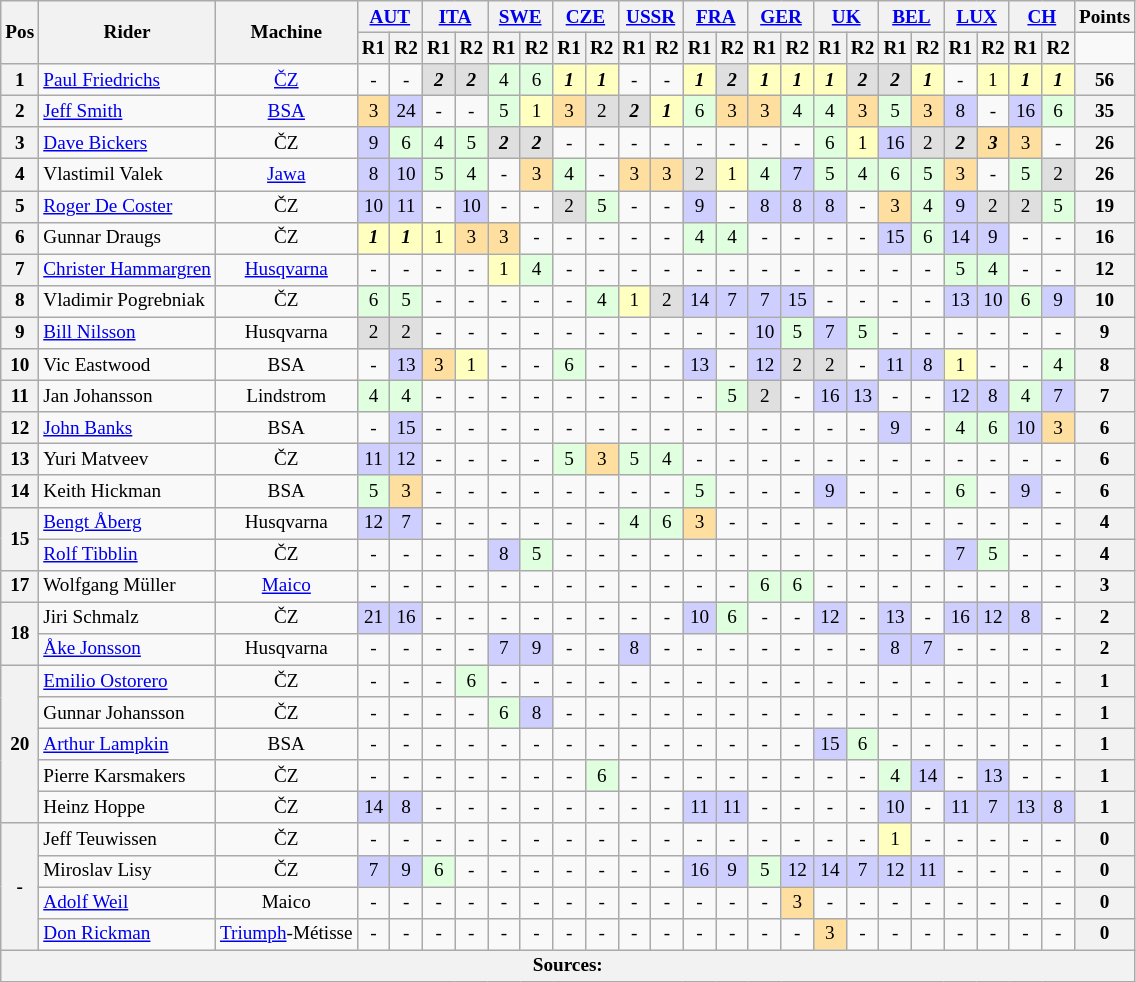<table class="wikitable" style="text-align:center; font-size:80%">
<tr>
<th valign="middle" rowspan=2>Pos</th>
<th valign="middle" rowspan=2>Rider</th>
<th valign="middle" rowspan=2>Machine</th>
<th colspan=2><a href='#'>AUT</a><br></th>
<th colspan=2><a href='#'>ITA</a><br></th>
<th colspan=2><a href='#'>SWE</a><br></th>
<th colspan=2><a href='#'>CZE</a><br></th>
<th colspan=2><a href='#'>USSR</a><br></th>
<th colspan=2><a href='#'>FRA</a><br></th>
<th colspan=2><a href='#'>GER</a><br></th>
<th colspan=2><a href='#'>UK</a><br></th>
<th colspan=2><a href='#'>BEL</a><br></th>
<th colspan=2><a href='#'>LUX</a><br></th>
<th colspan=2><a href='#'>CH</a><br></th>
<th valign="middle">Points</th>
</tr>
<tr>
<th>R1</th>
<th>R2</th>
<th>R1</th>
<th>R2</th>
<th>R1</th>
<th>R2</th>
<th>R1</th>
<th>R2</th>
<th>R1</th>
<th>R2</th>
<th>R1</th>
<th>R2</th>
<th>R1</th>
<th>R2</th>
<th>R1</th>
<th>R2</th>
<th>R1</th>
<th>R2</th>
<th>R1</th>
<th>R2</th>
<th>R1</th>
<th>R2</th>
</tr>
<tr>
<th>1</th>
<td align=left> <a href='#'>Paul Friedrichs</a></td>
<td><a href='#'>ČZ</a></td>
<td>-</td>
<td>-</td>
<td style="background:#dfdfdf;"><strong><em>2</em></strong></td>
<td style="background:#dfdfdf;"><strong><em>2</em></strong></td>
<td style="background:#dfffdf;">4</td>
<td style="background:#dfffdf;">6</td>
<td style="background:#ffffbf;"><strong><em>1</em></strong></td>
<td style="background:#ffffbf;"><strong><em>1</em></strong></td>
<td>-</td>
<td>-</td>
<td style="background:#ffffbf;"><strong><em>1</em></strong></td>
<td style="background:#dfdfdf;"><strong><em>2</em></strong></td>
<td style="background:#ffffbf;"><strong><em>1</em></strong></td>
<td style="background:#ffffbf;"><strong><em>1</em></strong></td>
<td style="background:#ffffbf;"><strong><em>1</em></strong></td>
<td style="background:#dfdfdf;"><strong><em>2</em></strong></td>
<td style="background:#dfdfdf;"><strong><em>2</em></strong></td>
<td style="background:#ffffbf;"><strong><em>1</em></strong></td>
<td>-</td>
<td style="background:#ffffbf;">1</td>
<td style="background:#ffffbf;"><strong><em>1</em></strong></td>
<td style="background:#ffffbf;"><strong><em>1</em></strong></td>
<th>56</th>
</tr>
<tr>
<th>2</th>
<td align=left> <a href='#'>Jeff Smith</a></td>
<td><a href='#'>BSA</a></td>
<td style="background:#ffdf9f;">3</td>
<td style="background:#cfcfff;">24</td>
<td>-</td>
<td>-</td>
<td style="background:#dfffdf;">5</td>
<td style="background:#ffffbf;">1</td>
<td style="background:#ffdf9f;">3</td>
<td style="background:#dfdfdf;">2</td>
<td style="background:#dfdfdf;"><strong><em>2</em></strong></td>
<td style="background:#ffffbf;"><strong><em>1</em></strong></td>
<td style="background:#dfffdf;">6</td>
<td style="background:#ffdf9f;">3</td>
<td style="background:#ffdf9f;">3</td>
<td style="background:#dfffdf;">4</td>
<td style="background:#dfffdf;">4</td>
<td style="background:#ffdf9f;">3</td>
<td style="background:#dfffdf;">5</td>
<td style="background:#ffdf9f;">3</td>
<td style="background:#cfcfff;">8</td>
<td>-</td>
<td style="background:#cfcfff;">16</td>
<td style="background:#dfffdf;">6</td>
<th>35</th>
</tr>
<tr>
<th>3</th>
<td align=left> <a href='#'>Dave Bickers</a></td>
<td>ČZ</td>
<td style="background:#cfcfff;">9</td>
<td style="background:#dfffdf;">6</td>
<td style="background:#dfffdf;">4</td>
<td style="background:#dfffdf;">5</td>
<td style="background:#dfdfdf;"><strong><em>2</em></strong></td>
<td style="background:#dfdfdf;"><strong><em>2</em></strong></td>
<td>-</td>
<td>-</td>
<td>-</td>
<td>-</td>
<td>-</td>
<td>-</td>
<td>-</td>
<td>-</td>
<td style="background:#dfffdf;">6</td>
<td style="background:#ffffbf;">1</td>
<td style="background:#cfcfff;">16</td>
<td style="background:#dfdfdf;">2</td>
<td style="background:#dfdfdf;"><strong><em>2</em></strong></td>
<td style="background:#ffdf9f;"><strong><em>3</em></strong></td>
<td style="background:#ffdf9f;">3</td>
<td>-</td>
<th>26</th>
</tr>
<tr>
<th>4</th>
<td align=left> Vlastimil Valek</td>
<td><a href='#'>Jawa</a></td>
<td style="background:#cfcfff;">8</td>
<td style="background:#cfcfff;">10</td>
<td style="background:#dfffdf;">5</td>
<td style="background:#dfffdf;">4</td>
<td>-</td>
<td style="background:#ffdf9f;">3</td>
<td style="background:#dfffdf;">4</td>
<td>-</td>
<td style="background:#ffdf9f;">3</td>
<td style="background:#ffdf9f;">3</td>
<td style="background:#dfdfdf;">2</td>
<td style="background:#ffffbf;">1</td>
<td style="background:#dfffdf;">4</td>
<td style="background:#cfcfff;">7</td>
<td style="background:#dfffdf;">5</td>
<td style="background:#dfffdf;">4</td>
<td style="background:#dfffdf;">6</td>
<td style="background:#dfffdf;">5</td>
<td style="background:#ffdf9f;">3</td>
<td>-</td>
<td style="background:#dfffdf;">5</td>
<td style="background:#dfdfdf;">2</td>
<th>26</th>
</tr>
<tr>
<th>5</th>
<td align=left> <a href='#'>Roger De Coster</a></td>
<td>ČZ</td>
<td style="background:#cfcfff;">10</td>
<td style="background:#cfcfff;">11</td>
<td>-</td>
<td style="background:#cfcfff;">10</td>
<td>-</td>
<td>-</td>
<td style="background:#dfdfdf;">2</td>
<td style="background:#dfffdf;">5</td>
<td>-</td>
<td>-</td>
<td style="background:#cfcfff;">9</td>
<td>-</td>
<td style="background:#cfcfff;">8</td>
<td style="background:#cfcfff;">8</td>
<td style="background:#cfcfff;">8</td>
<td>-</td>
<td style="background:#ffdf9f;">3</td>
<td style="background:#dfffdf;">4</td>
<td style="background:#cfcfff;">9</td>
<td style="background:#dfdfdf;">2</td>
<td style="background:#dfdfdf;">2</td>
<td style="background:#dfffdf;">5</td>
<th>19</th>
</tr>
<tr>
<th>6</th>
<td align=left> Gunnar Draugs</td>
<td>ČZ</td>
<td style="background:#ffffbf;"><strong><em>1</em></strong></td>
<td style="background:#ffffbf;"><strong><em>1</em></strong></td>
<td style="background:#ffffbf;">1</td>
<td style="background:#ffdf9f;">3</td>
<td style="background:#ffdf9f;">3</td>
<td>-</td>
<td>-</td>
<td>-</td>
<td>-</td>
<td>-</td>
<td style="background:#dfffdf;">4</td>
<td style="background:#dfffdf;">4</td>
<td>-</td>
<td>-</td>
<td>-</td>
<td>-</td>
<td style="background:#cfcfff;">15</td>
<td style="background:#dfffdf;">6</td>
<td style="background:#cfcfff;">14</td>
<td style="background:#cfcfff;">9</td>
<td>-</td>
<td>-</td>
<th>16</th>
</tr>
<tr>
<th>7</th>
<td align=left> <a href='#'>Christer Hammargren</a></td>
<td><a href='#'>Husqvarna</a></td>
<td>-</td>
<td>-</td>
<td>-</td>
<td>-</td>
<td style="background:#ffffbf;">1</td>
<td style="background:#dfffdf;">4</td>
<td>-</td>
<td>-</td>
<td>-</td>
<td>-</td>
<td>-</td>
<td>-</td>
<td>-</td>
<td>-</td>
<td>-</td>
<td>-</td>
<td>-</td>
<td>-</td>
<td style="background:#dfffdf;">5</td>
<td style="background:#dfffdf;">4</td>
<td>-</td>
<td>-</td>
<th>12</th>
</tr>
<tr>
<th>8</th>
<td align=left> Vladimir Pogrebniak</td>
<td>ČZ</td>
<td style="background:#dfffdf;">6</td>
<td style="background:#dfffdf;">5</td>
<td>-</td>
<td>-</td>
<td>-</td>
<td>-</td>
<td>-</td>
<td style="background:#dfffdf;">4</td>
<td style="background:#ffffbf;">1</td>
<td style="background:#dfdfdf;">2</td>
<td style="background:#cfcfff;">14</td>
<td style="background:#cfcfff;">7</td>
<td style="background:#cfcfff;">7</td>
<td style="background:#cfcfff;">15</td>
<td>-</td>
<td>-</td>
<td>-</td>
<td>-</td>
<td style="background:#cfcfff;">13</td>
<td style="background:#cfcfff;">10</td>
<td style="background:#dfffdf;">6</td>
<td style="background:#cfcfff;">9</td>
<th>10</th>
</tr>
<tr>
<th>9</th>
<td align=left> <a href='#'>Bill Nilsson</a></td>
<td>Husqvarna</td>
<td style="background:#dfdfdf;">2</td>
<td style="background:#dfdfdf;">2</td>
<td>-</td>
<td>-</td>
<td>-</td>
<td>-</td>
<td>-</td>
<td>-</td>
<td>-</td>
<td>-</td>
<td>-</td>
<td>-</td>
<td style="background:#cfcfff;">10</td>
<td style="background:#dfffdf;">5</td>
<td style="background:#cfcfff;">7</td>
<td style="background:#dfffdf;">5</td>
<td>-</td>
<td>-</td>
<td>-</td>
<td>-</td>
<td>-</td>
<td>-</td>
<th>9</th>
</tr>
<tr>
<th>10</th>
<td align=left> Vic Eastwood</td>
<td>BSA</td>
<td>-</td>
<td style="background:#cfcfff;">13</td>
<td style="background:#ffdf9f;">3</td>
<td style="background:#ffffbf;">1</td>
<td>-</td>
<td>-</td>
<td style="background:#dfffdf;">6</td>
<td>-</td>
<td>-</td>
<td>-</td>
<td style="background:#cfcfff;">13</td>
<td>-</td>
<td style="background:#cfcfff;">12</td>
<td style="background:#dfdfdf;">2</td>
<td style="background:#dfdfdf;">2</td>
<td>-</td>
<td style="background:#cfcfff;">11</td>
<td style="background:#cfcfff;">8</td>
<td style="background:#ffffbf;">1</td>
<td>-</td>
<td>-</td>
<td style="background:#dfffdf;">4</td>
<th>8</th>
</tr>
<tr>
<th>11</th>
<td align=left> Jan Johansson</td>
<td>Lindstrom</td>
<td style="background:#dfffdf;">4</td>
<td style="background:#dfffdf;">4</td>
<td>-</td>
<td>-</td>
<td>-</td>
<td>-</td>
<td>-</td>
<td>-</td>
<td>-</td>
<td>-</td>
<td>-</td>
<td style="background:#dfffdf;">5</td>
<td style="background:#dfdfdf;">2</td>
<td>-</td>
<td style="background:#cfcfff;">16</td>
<td style="background:#cfcfff;">13</td>
<td>-</td>
<td>-</td>
<td style="background:#cfcfff;">12</td>
<td style="background:#cfcfff;">8</td>
<td style="background:#dfffdf;">4</td>
<td style="background:#cfcfff;">7</td>
<th>7</th>
</tr>
<tr>
<th>12</th>
<td align=left> <a href='#'>John Banks</a></td>
<td>BSA</td>
<td>-</td>
<td style="background:#cfcfff;">15</td>
<td>-</td>
<td>-</td>
<td>-</td>
<td>-</td>
<td>-</td>
<td>-</td>
<td>-</td>
<td>-</td>
<td>-</td>
<td>-</td>
<td>-</td>
<td>-</td>
<td>-</td>
<td>-</td>
<td style="background:#cfcfff;">9</td>
<td>-</td>
<td style="background:#dfffdf;">4</td>
<td style="background:#dfffdf;">6</td>
<td style="background:#cfcfff;">10</td>
<td style="background:#ffdf9f;">3</td>
<th>6</th>
</tr>
<tr>
<th>13</th>
<td align=left> Yuri Matveev</td>
<td>ČZ</td>
<td style="background:#cfcfff;">11</td>
<td style="background:#cfcfff;">12</td>
<td>-</td>
<td>-</td>
<td>-</td>
<td>-</td>
<td style="background:#dfffdf;">5</td>
<td style="background:#ffdf9f;">3</td>
<td style="background:#dfffdf;">5</td>
<td style="background:#dfffdf;">4</td>
<td>-</td>
<td>-</td>
<td>-</td>
<td>-</td>
<td>-</td>
<td>-</td>
<td>-</td>
<td>-</td>
<td>-</td>
<td>-</td>
<td>-</td>
<td>-</td>
<th>6</th>
</tr>
<tr>
<th>14</th>
<td align=left> Keith Hickman</td>
<td>BSA</td>
<td style="background:#dfffdf;">5</td>
<td style="background:#ffdf9f;">3</td>
<td>-</td>
<td>-</td>
<td>-</td>
<td>-</td>
<td>-</td>
<td>-</td>
<td>-</td>
<td>-</td>
<td style="background:#dfffdf;">5</td>
<td>-</td>
<td>-</td>
<td>-</td>
<td style="background:#cfcfff;">9</td>
<td>-</td>
<td>-</td>
<td>-</td>
<td style="background:#dfffdf;">6</td>
<td>-</td>
<td style="background:#cfcfff;">9</td>
<td>-</td>
<th>6</th>
</tr>
<tr>
<th rowspan=2>15</th>
<td align=left> <a href='#'>Bengt Åberg</a></td>
<td>Husqvarna</td>
<td style="background:#cfcfff;">12</td>
<td style="background:#cfcfff;">7</td>
<td>-</td>
<td>-</td>
<td>-</td>
<td>-</td>
<td>-</td>
<td>-</td>
<td style="background:#dfffdf;">4</td>
<td style="background:#dfffdf;">6</td>
<td style="background:#ffdf9f;">3</td>
<td>-</td>
<td>-</td>
<td>-</td>
<td>-</td>
<td>-</td>
<td>-</td>
<td>-</td>
<td>-</td>
<td>-</td>
<td>-</td>
<td>-</td>
<th>4</th>
</tr>
<tr>
<td align=left> <a href='#'>Rolf Tibblin</a></td>
<td>ČZ</td>
<td>-</td>
<td>-</td>
<td>-</td>
<td>-</td>
<td style="background:#cfcfff;">8</td>
<td style="background:#dfffdf;">5</td>
<td>-</td>
<td>-</td>
<td>-</td>
<td>-</td>
<td>-</td>
<td>-</td>
<td>-</td>
<td>-</td>
<td>-</td>
<td>-</td>
<td>-</td>
<td>-</td>
<td style="background:#cfcfff;">7</td>
<td style="background:#dfffdf;">5</td>
<td>-</td>
<td>-</td>
<th>4</th>
</tr>
<tr>
<th>17</th>
<td align=left> Wolfgang Müller</td>
<td><a href='#'>Maico</a></td>
<td>-</td>
<td>-</td>
<td>-</td>
<td>-</td>
<td>-</td>
<td>-</td>
<td>-</td>
<td>-</td>
<td>-</td>
<td>-</td>
<td>-</td>
<td>-</td>
<td style="background:#dfffdf;">6</td>
<td style="background:#dfffdf;">6</td>
<td>-</td>
<td>-</td>
<td>-</td>
<td>-</td>
<td>-</td>
<td>-</td>
<td>-</td>
<td>-</td>
<th>3</th>
</tr>
<tr>
<th rowspan=2>18</th>
<td align=left> Jiri Schmalz</td>
<td>ČZ</td>
<td style="background:#cfcfff;">21</td>
<td style="background:#cfcfff;">16</td>
<td>-</td>
<td>-</td>
<td>-</td>
<td>-</td>
<td>-</td>
<td>-</td>
<td>-</td>
<td>-</td>
<td style="background:#cfcfff;">10</td>
<td style="background:#dfffdf;">6</td>
<td>-</td>
<td>-</td>
<td style="background:#cfcfff;">12</td>
<td>-</td>
<td style="background:#cfcfff;">13</td>
<td>-</td>
<td style="background:#cfcfff;">16</td>
<td style="background:#cfcfff;">12</td>
<td style="background:#cfcfff;">8</td>
<td>-</td>
<th>2</th>
</tr>
<tr>
<td align=left> <a href='#'>Åke Jonsson</a></td>
<td>Husqvarna</td>
<td>-</td>
<td>-</td>
<td>-</td>
<td>-</td>
<td style="background:#cfcfff;">7</td>
<td style="background:#cfcfff;">9</td>
<td>-</td>
<td>-</td>
<td style="background:#cfcfff;">8</td>
<td>-</td>
<td>-</td>
<td>-</td>
<td>-</td>
<td>-</td>
<td>-</td>
<td>-</td>
<td style="background:#cfcfff;">8</td>
<td style="background:#cfcfff;">7</td>
<td>-</td>
<td>-</td>
<td>-</td>
<td>-</td>
<th>2</th>
</tr>
<tr>
<th rowspan=5>20</th>
<td align=left> <a href='#'>Emilio Ostorero</a></td>
<td>ČZ</td>
<td>-</td>
<td>-</td>
<td>-</td>
<td style="background:#dfffdf;">6</td>
<td>-</td>
<td>-</td>
<td>-</td>
<td>-</td>
<td>-</td>
<td>-</td>
<td>-</td>
<td>-</td>
<td>-</td>
<td>-</td>
<td>-</td>
<td>-</td>
<td>-</td>
<td>-</td>
<td>-</td>
<td>-</td>
<td>-</td>
<td>-</td>
<th>1</th>
</tr>
<tr>
<td align=left> Gunnar Johansson</td>
<td>ČZ</td>
<td>-</td>
<td>-</td>
<td>-</td>
<td>-</td>
<td style="background:#dfffdf;">6</td>
<td style="background:#cfcfff;">8</td>
<td>-</td>
<td>-</td>
<td>-</td>
<td>-</td>
<td>-</td>
<td>-</td>
<td>-</td>
<td>-</td>
<td>-</td>
<td>-</td>
<td>-</td>
<td>-</td>
<td>-</td>
<td>-</td>
<td>-</td>
<td>-</td>
<th>1</th>
</tr>
<tr>
<td align=left> <a href='#'>Arthur Lampkin</a></td>
<td>BSA</td>
<td>-</td>
<td>-</td>
<td>-</td>
<td>-</td>
<td>-</td>
<td>-</td>
<td>-</td>
<td>-</td>
<td>-</td>
<td>-</td>
<td>-</td>
<td>-</td>
<td>-</td>
<td>-</td>
<td style="background:#cfcfff;">15</td>
<td style="background:#dfffdf;">6</td>
<td>-</td>
<td>-</td>
<td>-</td>
<td>-</td>
<td>-</td>
<td>-</td>
<th>1</th>
</tr>
<tr>
<td align=left> Pierre Karsmakers</td>
<td>ČZ</td>
<td>-</td>
<td>-</td>
<td>-</td>
<td>-</td>
<td>-</td>
<td>-</td>
<td>-</td>
<td style="background:#dfffdf;">6</td>
<td>-</td>
<td>-</td>
<td>-</td>
<td>-</td>
<td>-</td>
<td>-</td>
<td>-</td>
<td>-</td>
<td style="background:#dfffdf;">4</td>
<td style="background:#cfcfff;">14</td>
<td>-</td>
<td style="background:#cfcfff;">13</td>
<td>-</td>
<td>-</td>
<th>1</th>
</tr>
<tr>
<td align=left> Heinz Hoppe</td>
<td>ČZ</td>
<td style="background:#cfcfff;">14</td>
<td style="background:#cfcfff;">8</td>
<td>-</td>
<td>-</td>
<td>-</td>
<td>-</td>
<td>-</td>
<td>-</td>
<td>-</td>
<td>-</td>
<td style="background:#cfcfff;">11</td>
<td style="background:#cfcfff;">11</td>
<td>-</td>
<td>-</td>
<td>-</td>
<td>-</td>
<td style="background:#cfcfff;">10</td>
<td>-</td>
<td style="background:#cfcfff;">11</td>
<td style="background:#cfcfff;">7</td>
<td style="background:#cfcfff;">13</td>
<td style="background:#cfcfff;">8</td>
<th>1</th>
</tr>
<tr>
<th rowspan=4>-</th>
<td align=left> Jeff Teuwissen</td>
<td>ČZ</td>
<td>-</td>
<td>-</td>
<td>-</td>
<td>-</td>
<td>-</td>
<td>-</td>
<td>-</td>
<td>-</td>
<td>-</td>
<td>-</td>
<td>-</td>
<td>-</td>
<td>-</td>
<td>-</td>
<td>-</td>
<td>-</td>
<td style="background:#ffffbf;">1</td>
<td>-</td>
<td>-</td>
<td>-</td>
<td>-</td>
<td>-</td>
<th>0</th>
</tr>
<tr>
<td align=left> Miroslav Lisy</td>
<td>ČZ</td>
<td style="background:#cfcfff;">7</td>
<td style="background:#cfcfff;">9</td>
<td style="background:#dfffdf;">6</td>
<td>-</td>
<td>-</td>
<td>-</td>
<td>-</td>
<td>-</td>
<td>-</td>
<td>-</td>
<td style="background:#cfcfff;">16</td>
<td style="background:#cfcfff;">9</td>
<td style="background:#dfffdf;">5</td>
<td style="background:#cfcfff;">12</td>
<td style="background:#cfcfff;">14</td>
<td style="background:#cfcfff;">7</td>
<td style="background:#cfcfff;">12</td>
<td style="background:#cfcfff;">11</td>
<td>-</td>
<td>-</td>
<td>-</td>
<td>-</td>
<th>0</th>
</tr>
<tr>
<td align=left> <a href='#'>Adolf Weil</a></td>
<td>Maico</td>
<td>-</td>
<td>-</td>
<td>-</td>
<td>-</td>
<td>-</td>
<td>-</td>
<td>-</td>
<td>-</td>
<td>-</td>
<td>-</td>
<td>-</td>
<td>-</td>
<td>-</td>
<td style="background:#ffdf9f;">3</td>
<td>-</td>
<td>-</td>
<td>-</td>
<td>-</td>
<td>-</td>
<td>-</td>
<td>-</td>
<td>-</td>
<th>0</th>
</tr>
<tr>
<td align=left> <a href='#'>Don Rickman</a></td>
<td><a href='#'>Triumph</a>-Métisse</td>
<td>-</td>
<td>-</td>
<td>-</td>
<td>-</td>
<td>-</td>
<td>-</td>
<td>-</td>
<td>-</td>
<td>-</td>
<td>-</td>
<td>-</td>
<td>-</td>
<td>-</td>
<td>-</td>
<td style="background:#ffdf9f;">3</td>
<td>-</td>
<td>-</td>
<td>-</td>
<td>-</td>
<td>-</td>
<td>-</td>
<td>-</td>
<th>0</th>
</tr>
<tr>
<th colspan=34>Sources:</th>
</tr>
</table>
